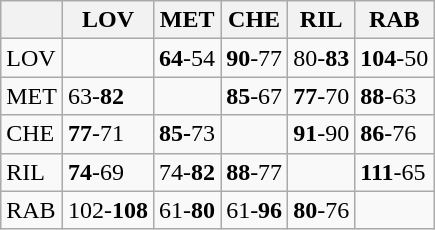<table class="wikitable">
<tr>
<th></th>
<th> LOV</th>
<th> MET</th>
<th> CHE</th>
<th> RIL</th>
<th> RAB</th>
</tr>
<tr>
<td> LOV</td>
<td></td>
<td><strong>64</strong>-54</td>
<td><strong>90</strong>-77</td>
<td>80-<strong>83</strong></td>
<td><strong>104</strong>-50</td>
</tr>
<tr>
<td> MET</td>
<td>63-<strong>82</strong></td>
<td></td>
<td><strong>85</strong>-67</td>
<td><strong>77</strong>-70</td>
<td><strong>88</strong>-63</td>
</tr>
<tr>
<td> CHE</td>
<td><strong>77</strong>-71</td>
<td><strong>85-</strong>73</td>
<td></td>
<td><strong>91</strong>-90</td>
<td><strong>86</strong>-76</td>
</tr>
<tr>
<td> RIL</td>
<td><strong>74</strong>-69</td>
<td>74-<strong>82</strong></td>
<td><strong>88</strong>-77</td>
<td></td>
<td><strong>111</strong>-65</td>
</tr>
<tr>
<td> RAB</td>
<td>102-<strong>108</strong></td>
<td>61-<strong>80</strong></td>
<td>61-<strong>96</strong></td>
<td><strong>80</strong>-76</td>
<td></td>
</tr>
</table>
